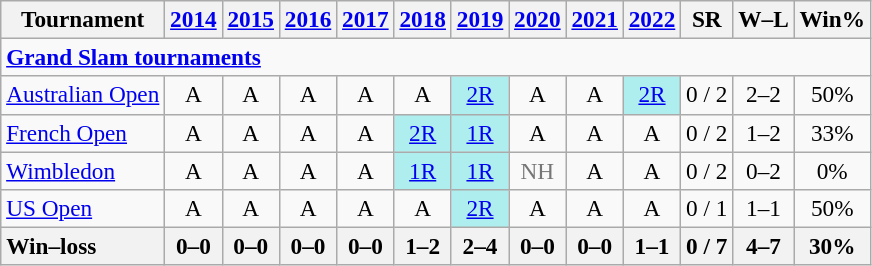<table class=wikitable style=text-align:center;font-size:97%>
<tr>
<th>Tournament</th>
<th><a href='#'>2014</a></th>
<th><a href='#'>2015</a></th>
<th><a href='#'>2016</a></th>
<th><a href='#'>2017</a></th>
<th><a href='#'>2018</a></th>
<th><a href='#'>2019</a></th>
<th><a href='#'>2020</a></th>
<th><a href='#'>2021</a></th>
<th><a href='#'>2022</a></th>
<th>SR</th>
<th>W–L</th>
<th>Win%</th>
</tr>
<tr>
<td colspan="13" align="left"><a href='#'><strong>Grand Slam tournaments</strong></a></td>
</tr>
<tr>
<td align=left><a href='#'>Australian Open</a></td>
<td>A</td>
<td>A</td>
<td>A</td>
<td>A</td>
<td>A</td>
<td bgcolor=afeeee><a href='#'>2R</a></td>
<td>A</td>
<td>A</td>
<td bgcolor=afeeee><a href='#'>2R</a></td>
<td>0 / 2</td>
<td>2–2</td>
<td>50%</td>
</tr>
<tr>
<td align=left><a href='#'>French Open</a></td>
<td>A</td>
<td>A</td>
<td>A</td>
<td>A</td>
<td bgcolor=afeeee><a href='#'>2R</a></td>
<td bgcolor=afeeee><a href='#'>1R</a></td>
<td>A</td>
<td>A</td>
<td>A</td>
<td>0 / 2</td>
<td>1–2</td>
<td>33%</td>
</tr>
<tr>
<td align=left><a href='#'>Wimbledon</a></td>
<td>A</td>
<td>A</td>
<td>A</td>
<td>A</td>
<td bgcolor=afeeee><a href='#'>1R</a></td>
<td bgcolor=afeeee><a href='#'>1R</a></td>
<td style=color:#767676>NH</td>
<td>A</td>
<td>A</td>
<td>0 / 2</td>
<td>0–2</td>
<td>0%</td>
</tr>
<tr>
<td align=left><a href='#'>US Open</a></td>
<td>A</td>
<td>A</td>
<td>A</td>
<td>A</td>
<td>A</td>
<td bgcolor=afeeee><a href='#'>2R</a></td>
<td>A</td>
<td>A</td>
<td>A</td>
<td>0 / 1</td>
<td>1–1</td>
<td>50%</td>
</tr>
<tr>
<th style=text-align:left>Win–loss</th>
<th>0–0</th>
<th>0–0</th>
<th>0–0</th>
<th>0–0</th>
<th>1–2</th>
<th>2–4</th>
<th>0–0</th>
<th>0–0</th>
<th>1–1</th>
<th>0 / 7</th>
<th>4–7</th>
<th>30%</th>
</tr>
</table>
